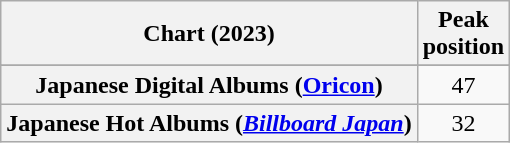<table class="wikitable sortable plainrowheaders" style="text-align:center">
<tr>
<th scope="col">Chart (2023)</th>
<th scope="col">Peak<br>position</th>
</tr>
<tr>
</tr>
<tr>
<th scope="row">Japanese Digital Albums (<a href='#'>Oricon</a>)</th>
<td>47</td>
</tr>
<tr>
<th scope="row">Japanese Hot Albums (<em><a href='#'>Billboard Japan</a></em>)</th>
<td>32</td>
</tr>
</table>
